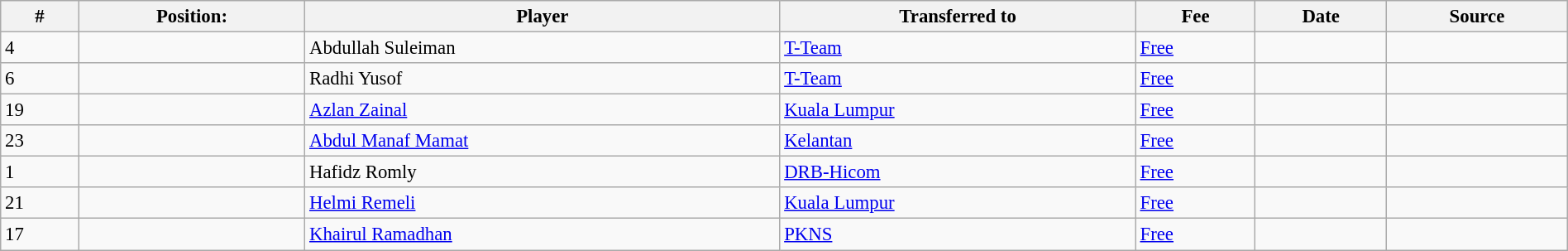<table class="wikitable sortable" style="width:100%; text-align:center; font-size:95%; text-align:left;">
<tr>
<th><strong>#</strong></th>
<th><strong>Position:</strong></th>
<th><strong>Player</strong></th>
<th><strong>Transferred to</strong></th>
<th><strong>Fee</strong></th>
<th><strong>Date</strong></th>
<th><strong>Source</strong></th>
</tr>
<tr>
<td>4</td>
<td></td>
<td> Abdullah Suleiman</td>
<td> <a href='#'>T-Team</a></td>
<td><a href='#'>Free</a></td>
<td></td>
<td></td>
</tr>
<tr>
<td>6</td>
<td></td>
<td> Radhi Yusof</td>
<td> <a href='#'>T-Team</a></td>
<td><a href='#'>Free</a></td>
<td></td>
<td></td>
</tr>
<tr>
<td>19</td>
<td></td>
<td> <a href='#'>Azlan Zainal</a></td>
<td> <a href='#'>Kuala Lumpur</a></td>
<td><a href='#'>Free</a></td>
<td></td>
<td></td>
</tr>
<tr>
<td>23</td>
<td></td>
<td> <a href='#'>Abdul Manaf Mamat</a></td>
<td> <a href='#'>Kelantan</a></td>
<td><a href='#'>Free</a></td>
<td></td>
<td></td>
</tr>
<tr>
<td>1</td>
<td></td>
<td> Hafidz Romly</td>
<td> <a href='#'>DRB-Hicom</a></td>
<td><a href='#'>Free</a></td>
<td></td>
<td></td>
</tr>
<tr>
<td>21</td>
<td></td>
<td> <a href='#'>Helmi Remeli</a></td>
<td> <a href='#'>Kuala Lumpur</a></td>
<td><a href='#'>Free</a></td>
<td></td>
<td></td>
</tr>
<tr>
<td>17</td>
<td></td>
<td> <a href='#'>Khairul Ramadhan</a></td>
<td> <a href='#'>PKNS</a></td>
<td><a href='#'>Free</a></td>
<td></td>
<td></td>
</tr>
</table>
